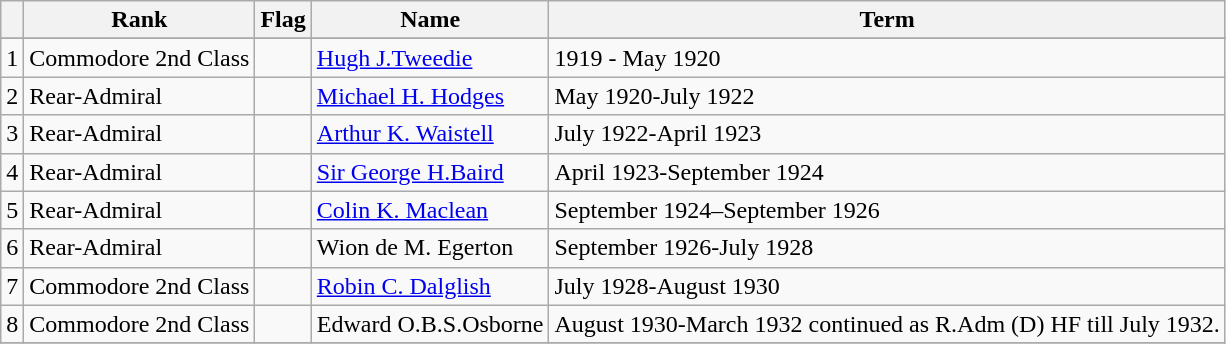<table class="wikitable">
<tr>
<th></th>
<th>Rank</th>
<th>Flag</th>
<th>Name</th>
<th>Term</th>
</tr>
<tr>
</tr>
<tr>
<td>1</td>
<td>Commodore 2nd Class</td>
<td></td>
<td><a href='#'>Hugh J.Tweedie</a></td>
<td>1919 - May 1920</td>
</tr>
<tr>
<td>2</td>
<td>Rear-Admiral</td>
<td></td>
<td><a href='#'>Michael H. Hodges</a></td>
<td>May 1920-July 1922</td>
</tr>
<tr>
<td>3</td>
<td>Rear-Admiral</td>
<td></td>
<td><a href='#'>Arthur K. Waistell</a></td>
<td>July 1922-April 1923</td>
</tr>
<tr>
<td>4</td>
<td>Rear-Admiral</td>
<td></td>
<td><a href='#'>Sir George H.Baird</a></td>
<td>April 1923-September 1924</td>
</tr>
<tr>
<td>5</td>
<td>Rear-Admiral</td>
<td></td>
<td><a href='#'>Colin K. Maclean</a></td>
<td>September 1924–September 1926</td>
</tr>
<tr>
<td>6</td>
<td>Rear-Admiral</td>
<td></td>
<td>Wion de M. Egerton</td>
<td>September 1926-July 1928</td>
</tr>
<tr>
<td>7</td>
<td>Commodore 2nd Class</td>
<td></td>
<td><a href='#'>Robin C. Dalglish</a></td>
<td>July 1928-August 1930</td>
</tr>
<tr>
<td>8</td>
<td>Commodore 2nd Class</td>
<td></td>
<td>Edward O.B.S.Osborne</td>
<td>August 1930-March 1932 continued as R.Adm (D) HF till July 1932.</td>
</tr>
<tr>
</tr>
</table>
